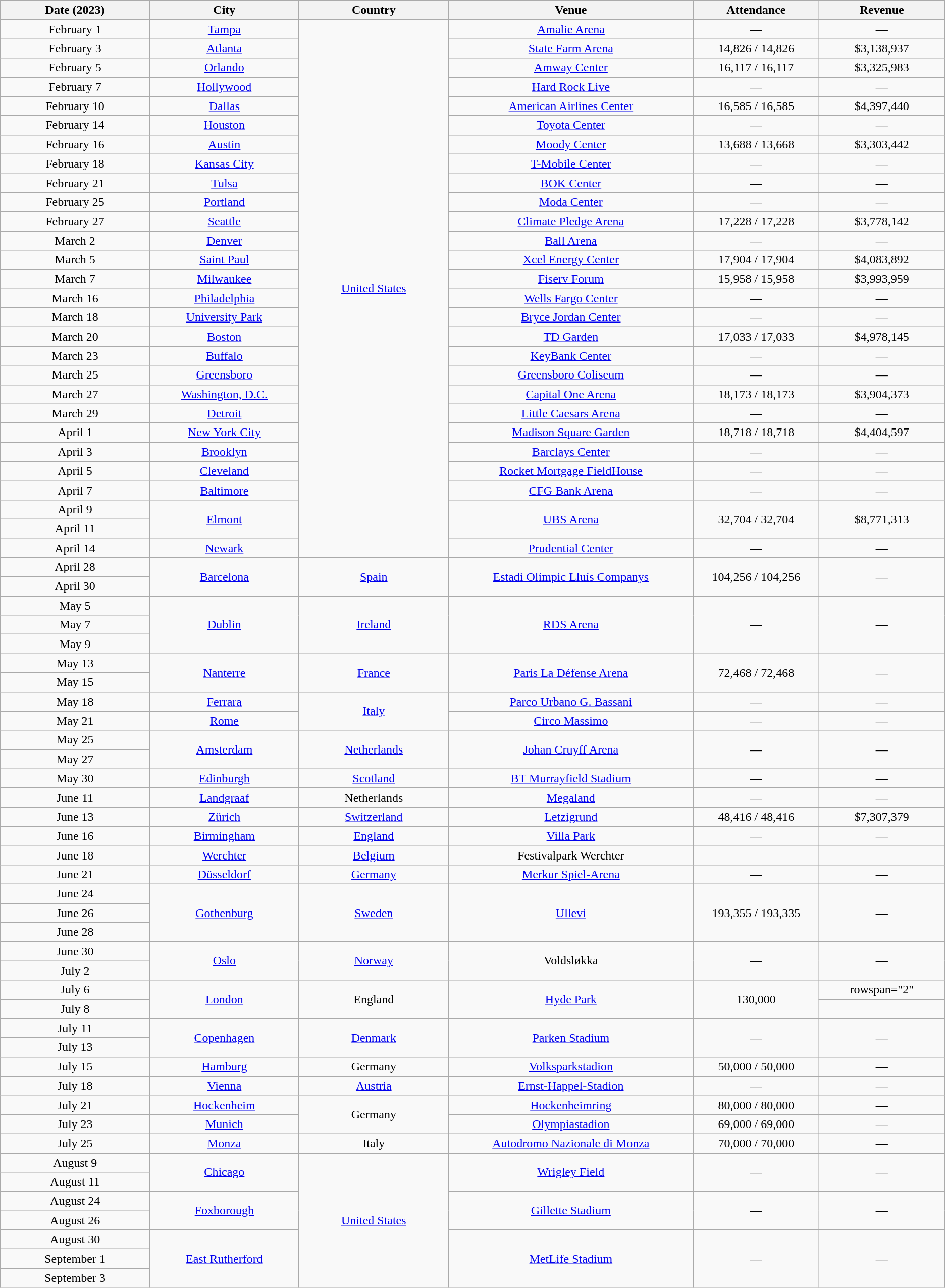<table class="wikitable plainrowheaders" style="text-align:center;">
<tr>
<th scope="col" style="width:12em;">Date (2023)</th>
<th scope="col" style="width:12em;">City</th>
<th scope="col" style="width:12em;">Country</th>
<th scope="col" style="width:20em;">Venue</th>
<th scope="col" style="width:10em;">Attendance</th>
<th scope="col" style="width:10em;">Revenue</th>
</tr>
<tr>
<td>February 1</td>
<td><a href='#'>Tampa</a></td>
<td rowspan="28"><a href='#'>United States</a></td>
<td><a href='#'>Amalie Arena</a></td>
<td>—</td>
<td>—</td>
</tr>
<tr>
<td>February 3</td>
<td><a href='#'>Atlanta</a></td>
<td><a href='#'>State Farm Arena</a></td>
<td>14,826 / 14,826</td>
<td>$3,138,937</td>
</tr>
<tr>
<td>February 5</td>
<td><a href='#'>Orlando</a></td>
<td><a href='#'>Amway Center</a></td>
<td>16,117 / 16,117</td>
<td>$3,325,983</td>
</tr>
<tr>
<td>February 7</td>
<td><a href='#'>Hollywood</a></td>
<td><a href='#'>Hard Rock Live</a></td>
<td>—</td>
<td>—</td>
</tr>
<tr>
<td>February 10</td>
<td><a href='#'>Dallas</a></td>
<td><a href='#'>American Airlines Center</a></td>
<td>16,585 / 16,585</td>
<td>$4,397,440</td>
</tr>
<tr>
<td>February 14</td>
<td><a href='#'>Houston</a></td>
<td><a href='#'>Toyota Center</a></td>
<td>—</td>
<td>—</td>
</tr>
<tr>
<td>February 16</td>
<td><a href='#'>Austin</a></td>
<td><a href='#'>Moody Center</a></td>
<td>13,688 / 13,668</td>
<td>$3,303,442</td>
</tr>
<tr>
<td>February 18</td>
<td><a href='#'>Kansas City</a></td>
<td><a href='#'>T-Mobile Center</a></td>
<td>—</td>
<td>—</td>
</tr>
<tr>
<td>February 21</td>
<td><a href='#'>Tulsa</a></td>
<td><a href='#'>BOK Center</a></td>
<td>—</td>
<td>—</td>
</tr>
<tr>
<td>February 25</td>
<td><a href='#'>Portland</a></td>
<td><a href='#'>Moda Center</a></td>
<td>—</td>
<td>—</td>
</tr>
<tr>
<td>February 27</td>
<td><a href='#'>Seattle</a></td>
<td><a href='#'>Climate Pledge Arena</a></td>
<td>17,228 / 17,228</td>
<td>$3,778,142</td>
</tr>
<tr>
<td>March 2</td>
<td><a href='#'>Denver</a></td>
<td><a href='#'>Ball Arena</a></td>
<td>—</td>
<td>—</td>
</tr>
<tr>
<td>March 5</td>
<td><a href='#'>Saint Paul</a></td>
<td><a href='#'>Xcel Energy Center</a></td>
<td>17,904 / 17,904</td>
<td>$4,083,892</td>
</tr>
<tr>
<td>March 7</td>
<td><a href='#'>Milwaukee</a></td>
<td><a href='#'>Fiserv Forum</a></td>
<td>15,958 / 15,958</td>
<td>$3,993,959</td>
</tr>
<tr>
<td>March 16</td>
<td><a href='#'>Philadelphia</a></td>
<td><a href='#'>Wells Fargo Center</a></td>
<td>—</td>
<td>—</td>
</tr>
<tr>
<td>March 18</td>
<td><a href='#'>University Park</a></td>
<td><a href='#'>Bryce Jordan Center</a></td>
<td>—</td>
<td>—</td>
</tr>
<tr>
<td>March 20</td>
<td><a href='#'>Boston</a></td>
<td><a href='#'>TD Garden</a></td>
<td>17,033 / 17,033</td>
<td>$4,978,145</td>
</tr>
<tr>
<td>March 23</td>
<td><a href='#'>Buffalo</a></td>
<td><a href='#'>KeyBank Center</a></td>
<td>—</td>
<td>—</td>
</tr>
<tr>
<td>March 25</td>
<td><a href='#'>Greensboro</a></td>
<td><a href='#'>Greensboro Coliseum</a></td>
<td>—</td>
<td>—</td>
</tr>
<tr>
<td>March 27</td>
<td><a href='#'>Washington, D.C.</a></td>
<td><a href='#'>Capital One Arena</a></td>
<td>18,173 / 18,173</td>
<td>$3,904,373</td>
</tr>
<tr>
<td>March 29</td>
<td><a href='#'>Detroit</a></td>
<td><a href='#'>Little Caesars Arena</a></td>
<td>—</td>
<td>—</td>
</tr>
<tr>
<td>April 1</td>
<td><a href='#'>New York City</a></td>
<td><a href='#'>Madison Square Garden</a></td>
<td>18,718 / 18,718</td>
<td>$4,404,597</td>
</tr>
<tr>
<td>April 3</td>
<td><a href='#'>Brooklyn</a></td>
<td><a href='#'>Barclays Center</a></td>
<td>—</td>
<td>—</td>
</tr>
<tr>
<td>April 5</td>
<td><a href='#'>Cleveland</a></td>
<td><a href='#'>Rocket Mortgage FieldHouse</a></td>
<td>—</td>
<td>—</td>
</tr>
<tr>
<td>April 7</td>
<td><a href='#'>Baltimore</a></td>
<td><a href='#'>CFG Bank Arena</a></td>
<td>—</td>
<td>—</td>
</tr>
<tr>
<td>April 9</td>
<td rowspan="2"><a href='#'>Elmont</a></td>
<td rowspan="2"><a href='#'>UBS Arena</a></td>
<td rowspan="2">32,704 / 32,704</td>
<td rowspan="2">$8,771,313</td>
</tr>
<tr>
<td>April 11</td>
</tr>
<tr>
<td>April 14</td>
<td><a href='#'>Newark</a></td>
<td><a href='#'>Prudential Center</a></td>
<td>—</td>
<td>—</td>
</tr>
<tr>
<td>April 28</td>
<td rowspan="2"><a href='#'>Barcelona</a></td>
<td rowspan="2"><a href='#'>Spain</a></td>
<td rowspan="2"><a href='#'>Estadi Olímpic Lluís Companys</a></td>
<td rowspan="2">104,256 / 104,256</td>
<td rowspan="2">—</td>
</tr>
<tr>
<td>April 30</td>
</tr>
<tr>
<td>May 5</td>
<td rowspan="3"><a href='#'>Dublin</a></td>
<td rowspan="3"><a href='#'>Ireland</a></td>
<td rowspan="3"><a href='#'>RDS Arena</a></td>
<td rowspan="3">—</td>
<td rowspan="3">—</td>
</tr>
<tr>
<td>May 7</td>
</tr>
<tr>
<td>May 9</td>
</tr>
<tr>
<td>May 13</td>
<td rowspan="2"><a href='#'>Nanterre</a></td>
<td rowspan="2"><a href='#'>France</a></td>
<td rowspan="2"><a href='#'>Paris La Défense Arena</a></td>
<td rowspan="2">72,468 / 72,468</td>
<td rowspan="2">—</td>
</tr>
<tr>
<td>May 15</td>
</tr>
<tr>
<td>May 18</td>
<td><a href='#'>Ferrara</a></td>
<td rowspan="2"><a href='#'>Italy</a></td>
<td><a href='#'>Parco Urbano G. Bassani</a></td>
<td>—</td>
<td>—</td>
</tr>
<tr>
<td>May 21</td>
<td><a href='#'>Rome</a></td>
<td><a href='#'>Circo Massimo</a></td>
<td>—</td>
<td>—</td>
</tr>
<tr>
<td>May 25</td>
<td rowspan="2"><a href='#'>Amsterdam</a></td>
<td rowspan="2"><a href='#'>Netherlands</a></td>
<td rowspan="2"><a href='#'>Johan Cruyff Arena</a></td>
<td rowspan="2">—</td>
<td rowspan="2">—</td>
</tr>
<tr>
<td>May 27</td>
</tr>
<tr>
<td>May 30</td>
<td><a href='#'>Edinburgh</a></td>
<td><a href='#'>Scotland</a></td>
<td><a href='#'>BT Murrayfield Stadium</a></td>
<td>—</td>
<td>—</td>
</tr>
<tr>
<td>June 11</td>
<td><a href='#'>Landgraaf</a></td>
<td>Netherlands</td>
<td><a href='#'>Megaland</a></td>
<td>—</td>
<td>—</td>
</tr>
<tr>
<td>June 13</td>
<td><a href='#'>Zürich</a></td>
<td><a href='#'>Switzerland</a></td>
<td><a href='#'>Letzigrund</a></td>
<td>48,416 / 48,416</td>
<td>$7,307,379</td>
</tr>
<tr>
<td>June 16</td>
<td><a href='#'>Birmingham</a></td>
<td><a href='#'>England</a></td>
<td><a href='#'>Villa Park</a></td>
<td>—</td>
<td>—</td>
</tr>
<tr>
<td>June 18</td>
<td><a href='#'>Werchter</a></td>
<td><a href='#'>Belgium</a></td>
<td>Festivalpark Werchter</td>
<td></td>
<td></td>
</tr>
<tr>
<td>June 21</td>
<td><a href='#'>Düsseldorf</a></td>
<td><a href='#'>Germany</a></td>
<td><a href='#'>Merkur Spiel-Arena</a></td>
<td>—</td>
<td>—</td>
</tr>
<tr>
<td>June 24</td>
<td rowspan="3"><a href='#'>Gothenburg</a></td>
<td rowspan="3"><a href='#'>Sweden</a></td>
<td rowspan="3"><a href='#'>Ullevi</a></td>
<td rowspan="3">193,355 / 193,335</td>
<td rowspan="3">—</td>
</tr>
<tr>
<td>June 26</td>
</tr>
<tr>
<td>June 28</td>
</tr>
<tr>
<td>June 30</td>
<td rowspan="2"><a href='#'>Oslo</a></td>
<td rowspan="2"><a href='#'>Norway</a></td>
<td rowspan="2">Voldsløkka</td>
<td rowspan="2">—</td>
<td rowspan="2">—</td>
</tr>
<tr>
<td>July 2</td>
</tr>
<tr>
<td>July 6</td>
<td rowspan="2"><a href='#'>London</a></td>
<td rowspan="2">England</td>
<td rowspan="2"><a href='#'>Hyde Park</a></td>
<td rowspan="2">130,000</td>
<td>rowspan="2" </td>
</tr>
<tr>
<td>July 8</td>
</tr>
<tr>
<td>July 11</td>
<td rowspan="2"><a href='#'>Copenhagen</a></td>
<td rowspan="2"><a href='#'>Denmark</a></td>
<td rowspan="2"><a href='#'>Parken Stadium</a></td>
<td rowspan="2">—</td>
<td rowspan="2">—</td>
</tr>
<tr>
<td>July 13</td>
</tr>
<tr>
<td>July 15</td>
<td><a href='#'>Hamburg</a></td>
<td>Germany</td>
<td><a href='#'>Volksparkstadion</a></td>
<td>50,000 / 50,000</td>
<td>—</td>
</tr>
<tr>
<td>July 18</td>
<td><a href='#'>Vienna</a></td>
<td><a href='#'>Austria</a></td>
<td><a href='#'>Ernst-Happel-Stadion</a></td>
<td>—</td>
<td>—</td>
</tr>
<tr>
<td>July 21</td>
<td><a href='#'>Hockenheim</a></td>
<td rowspan="2">Germany</td>
<td><a href='#'>Hockenheimring</a></td>
<td>80,000 / 80,000</td>
<td>—</td>
</tr>
<tr>
<td>July 23</td>
<td><a href='#'>Munich</a></td>
<td><a href='#'>Olympiastadion</a></td>
<td>69,000 / 69,000</td>
<td>—</td>
</tr>
<tr>
<td>July 25</td>
<td><a href='#'>Monza</a></td>
<td>Italy</td>
<td><a href='#'>Autodromo Nazionale di Monza</a></td>
<td>70,000 / 70,000</td>
<td>—</td>
</tr>
<tr>
<td>August 9</td>
<td rowspan="2"><a href='#'>Chicago</a></td>
<td rowspan="7"><a href='#'>United States</a></td>
<td rowspan="2"><a href='#'>Wrigley Field</a></td>
<td rowspan="2">—</td>
<td rowspan="2">—</td>
</tr>
<tr>
<td>August 11</td>
</tr>
<tr>
<td>August 24</td>
<td rowspan="2"><a href='#'>Foxborough</a></td>
<td rowspan="2"><a href='#'>Gillette Stadium</a></td>
<td rowspan="2">—</td>
<td rowspan="2">—</td>
</tr>
<tr>
<td>August 26</td>
</tr>
<tr>
<td>August 30</td>
<td rowspan="3"><a href='#'>East Rutherford</a></td>
<td rowspan="3"><a href='#'>MetLife Stadium</a></td>
<td rowspan="3">—</td>
<td rowspan="3">—</td>
</tr>
<tr>
<td>September 1</td>
</tr>
<tr>
<td>September 3</td>
</tr>
</table>
